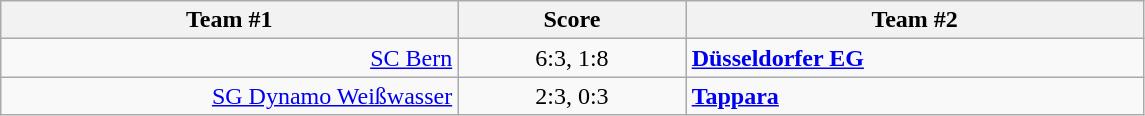<table class="wikitable" style="text-align: center;">
<tr>
<th width=22%>Team #1</th>
<th width=11%>Score</th>
<th width=22%>Team #2</th>
</tr>
<tr>
<td style="text-align: right;"><a href='#'>SC Bern</a> </td>
<td>6:3, 1:8</td>
<td style="text-align: left;"> <strong><a href='#'>Düsseldorfer EG</a></strong></td>
</tr>
<tr>
<td style="text-align: right;"><a href='#'>SG Dynamo Weißwasser</a> </td>
<td>2:3, 0:3</td>
<td style="text-align: left;"> <strong><a href='#'>Tappara</a></strong></td>
</tr>
</table>
